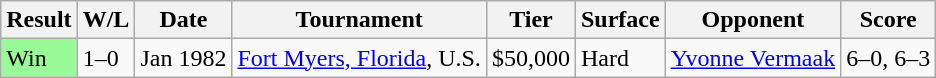<table class="sortable wikitable">
<tr>
<th>Result</th>
<th>W/L</th>
<th>Date</th>
<th>Tournament</th>
<th>Tier</th>
<th>Surface</th>
<th>Opponent</th>
<th class="unsortable">Score</th>
</tr>
<tr>
<td style="background:#98FB98;">Win</td>
<td>1–0</td>
<td>Jan 1982</td>
<td><a href='#'>Fort Myers, Florida</a>, U.S.</td>
<td>$50,000</td>
<td>Hard</td>
<td> <a href='#'>Yvonne Vermaak</a></td>
<td>6–0, 6–3</td>
</tr>
</table>
